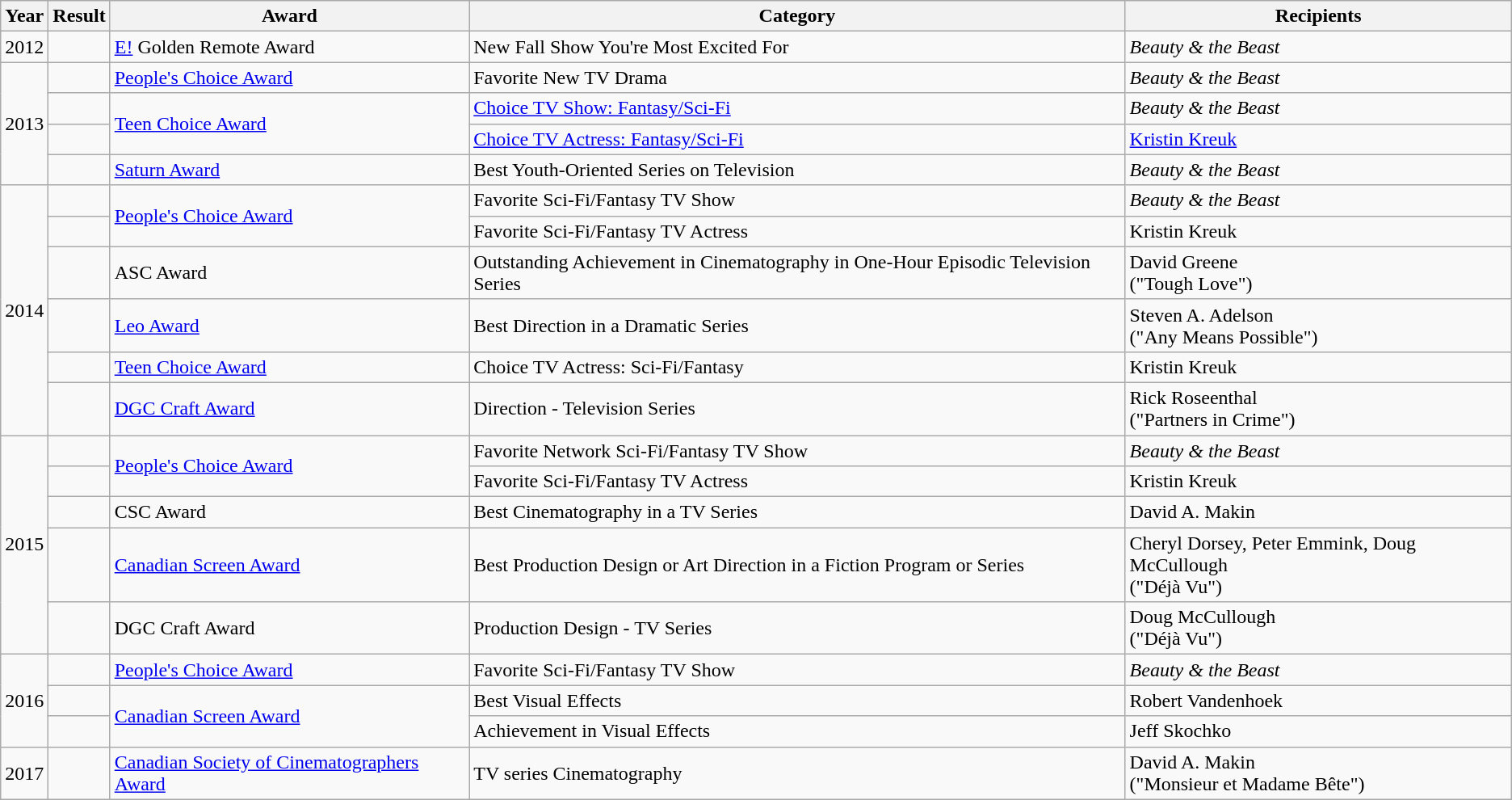<table class="wikitable sortable">
<tr>
<th>Year</th>
<th>Result</th>
<th>Award</th>
<th>Category</th>
<th>Recipients</th>
</tr>
<tr>
<td>2012</td>
<td></td>
<td><a href='#'>E!</a> Golden Remote Award</td>
<td>New Fall Show You're Most Excited For</td>
<td><em>Beauty & the Beast</em></td>
</tr>
<tr>
<td rowspan="4">2013</td>
<td></td>
<td><a href='#'>People's Choice Award</a></td>
<td>Favorite New TV Drama</td>
<td><em>Beauty & the Beast</em></td>
</tr>
<tr>
<td></td>
<td rowspan="2"><a href='#'>Teen Choice Award</a></td>
<td><a href='#'>Choice TV Show: Fantasy/Sci-Fi</a></td>
<td><em>Beauty & the Beast</em></td>
</tr>
<tr>
<td></td>
<td><a href='#'>Choice TV Actress: Fantasy/Sci-Fi</a></td>
<td><a href='#'>Kristin Kreuk</a></td>
</tr>
<tr>
<td></td>
<td><a href='#'>Saturn Award</a></td>
<td>Best Youth-Oriented Series on Television</td>
<td><em>Beauty & the Beast</em></td>
</tr>
<tr>
<td rowspan="6">2014</td>
<td></td>
<td rowspan="2"><a href='#'>People's Choice Award</a></td>
<td>Favorite Sci-Fi/Fantasy TV Show</td>
<td><em>Beauty & the Beast</em></td>
</tr>
<tr>
<td></td>
<td>Favorite Sci-Fi/Fantasy TV Actress</td>
<td>Kristin Kreuk</td>
</tr>
<tr>
<td></td>
<td>ASC Award</td>
<td>Outstanding Achievement in Cinematography in One-Hour Episodic Television Series</td>
<td>David Greene<br>("Tough Love")</td>
</tr>
<tr>
<td></td>
<td><a href='#'>Leo Award</a></td>
<td>Best Direction in a Dramatic Series</td>
<td>Steven A. Adelson<br>("Any Means Possible")</td>
</tr>
<tr>
<td></td>
<td><a href='#'>Teen Choice Award</a></td>
<td>Choice TV Actress: Sci-Fi/Fantasy</td>
<td>Kristin Kreuk</td>
</tr>
<tr>
<td></td>
<td><a href='#'>DGC Craft Award</a></td>
<td>Direction - Television Series</td>
<td>Rick Roseenthal<br>("Partners in Crime")</td>
</tr>
<tr>
<td rowspan="5">2015</td>
<td></td>
<td rowspan="2"><a href='#'>People's Choice Award</a></td>
<td>Favorite Network Sci-Fi/Fantasy TV Show</td>
<td><em>Beauty & the Beast</em></td>
</tr>
<tr>
<td></td>
<td>Favorite Sci-Fi/Fantasy TV Actress</td>
<td>Kristin Kreuk</td>
</tr>
<tr>
<td></td>
<td>CSC Award</td>
<td>Best Cinematography in a TV Series</td>
<td>David A. Makin</td>
</tr>
<tr>
<td></td>
<td><a href='#'>Canadian Screen Award</a></td>
<td>Best Production Design or Art Direction in a Fiction Program or Series</td>
<td>Cheryl Dorsey, Peter Emmink, Doug McCullough<br>("Déjà Vu")</td>
</tr>
<tr>
<td></td>
<td>DGC Craft Award</td>
<td>Production Design - TV Series</td>
<td>Doug McCullough<br>("Déjà Vu")</td>
</tr>
<tr>
<td rowspan="3">2016</td>
<td></td>
<td><a href='#'>People's Choice Award</a></td>
<td>Favorite Sci-Fi/Fantasy TV Show</td>
<td><em>Beauty & the Beast</em></td>
</tr>
<tr>
<td></td>
<td rowspan="2"><a href='#'>Canadian Screen Award</a></td>
<td>Best Visual Effects</td>
<td>Robert Vandenhoek</td>
</tr>
<tr>
<td></td>
<td>Achievement in Visual Effects</td>
<td>Jeff Skochko</td>
</tr>
<tr>
<td>2017</td>
<td></td>
<td><a href='#'>Canadian Society of Cinematographers Award</a></td>
<td>TV series Cinematography</td>
<td>David A. Makin<br>("Monsieur et Madame Bête")</td>
</tr>
</table>
